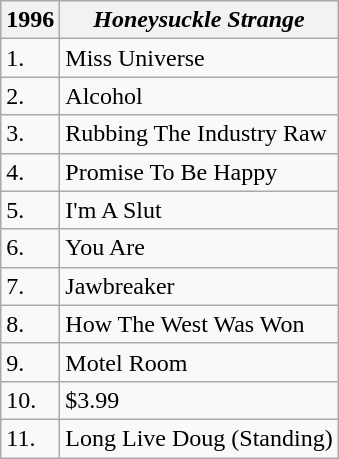<table class="wikitable">
<tr>
<th>1996</th>
<th><em>Honeysuckle Strange</em></th>
</tr>
<tr>
<td>1.</td>
<td>Miss Universe</td>
</tr>
<tr>
<td>2.</td>
<td>Alcohol</td>
</tr>
<tr>
<td>3.</td>
<td>Rubbing The Industry Raw</td>
</tr>
<tr>
<td>4.</td>
<td>Promise To Be Happy</td>
</tr>
<tr>
<td>5.</td>
<td>I'm A Slut</td>
</tr>
<tr>
<td>6.</td>
<td>You Are</td>
</tr>
<tr>
<td>7.</td>
<td>Jawbreaker</td>
</tr>
<tr>
<td>8.</td>
<td>How The West Was Won</td>
</tr>
<tr>
<td>9.</td>
<td>Motel Room</td>
</tr>
<tr>
<td>10.</td>
<td>$3.99</td>
</tr>
<tr>
<td>11.</td>
<td>Long Live Doug (Standing)</td>
</tr>
</table>
